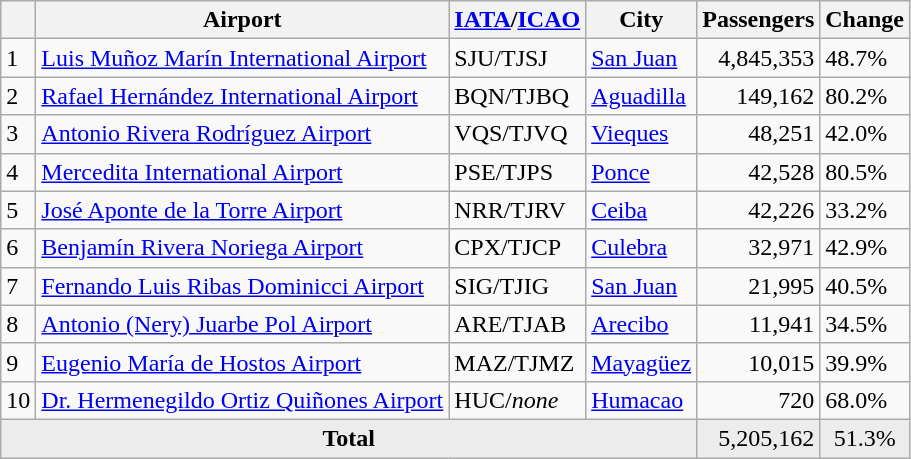<table class="wikitable sortable">
<tr>
<th></th>
<th>Airport</th>
<th><a href='#'>IATA</a>/<a href='#'>ICAO</a></th>
<th>City</th>
<th>Passengers</th>
<th>Change</th>
</tr>
<tr>
<td>1</td>
<td><a href='#'>Luis Muñoz Marín International Airport</a></td>
<td>SJU/TJSJ</td>
<td><a href='#'>San Juan</a></td>
<td align="right">4,845,353</td>
<td> 48.7%</td>
</tr>
<tr>
<td>2</td>
<td><a href='#'>Rafael Hernández International Airport</a></td>
<td>BQN/TJBQ</td>
<td><a href='#'>Aguadilla</a></td>
<td align="right">149,162</td>
<td> 80.2%</td>
</tr>
<tr>
<td>3</td>
<td><a href='#'>Antonio Rivera Rodríguez Airport</a></td>
<td>VQS/TJVQ</td>
<td><a href='#'>Vieques</a></td>
<td align="right">48,251</td>
<td> 42.0%</td>
</tr>
<tr>
<td>4</td>
<td><a href='#'>Mercedita International Airport</a></td>
<td>PSE/TJPS</td>
<td><a href='#'>Ponce</a></td>
<td align="right">42,528</td>
<td> 80.5%</td>
</tr>
<tr>
<td>5</td>
<td><a href='#'>José Aponte de la Torre Airport</a></td>
<td>NRR/TJRV</td>
<td><a href='#'>Ceiba</a></td>
<td align="right">42,226</td>
<td> 33.2%</td>
</tr>
<tr>
<td>6</td>
<td><a href='#'>Benjamín Rivera Noriega Airport</a></td>
<td>CPX/TJCP</td>
<td><a href='#'>Culebra</a></td>
<td align="right">32,971</td>
<td> 42.9%</td>
</tr>
<tr>
<td>7</td>
<td><a href='#'>Fernando Luis Ribas Dominicci Airport</a></td>
<td>SIG/TJIG</td>
<td><a href='#'>San Juan</a></td>
<td align="right">21,995</td>
<td> 40.5%</td>
</tr>
<tr>
<td>8</td>
<td><a href='#'>Antonio (Nery) Juarbe Pol Airport</a></td>
<td>ARE/TJAB</td>
<td><a href='#'>Arecibo</a></td>
<td align="right">11,941</td>
<td> 34.5%</td>
</tr>
<tr>
<td>9</td>
<td><a href='#'>Eugenio María de Hostos Airport</a></td>
<td>MAZ/TJMZ</td>
<td><a href='#'>Mayagüez</a></td>
<td align="right">10,015</td>
<td> 39.9%</td>
</tr>
<tr>
<td>10</td>
<td><a href='#'>Dr. Hermenegildo Ortiz Quiñones Airport</a></td>
<td>HUC/<em>none</em></td>
<td><a href='#'>Humacao</a></td>
<td align="right">720</td>
<td> 68.0%</td>
</tr>
<tr style="background-color:#ececec;">
<td colspan=4 align="center"><strong>Total</strong></td>
<td align="right">5,205,162</td>
<td align="center"> 51.3%</td>
</tr>
</table>
